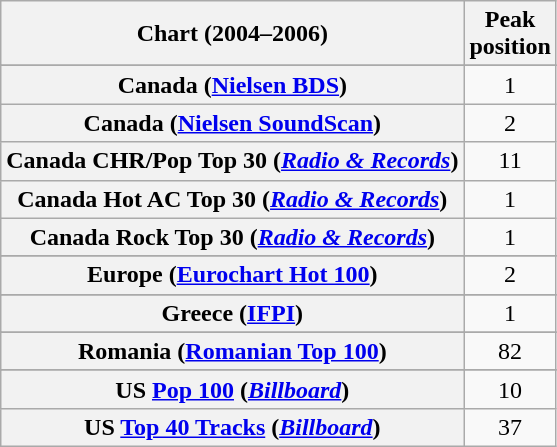<table class="wikitable sortable plainrowheaders" style="text-align:center">
<tr>
<th scope="col">Chart (2004–2006)</th>
<th scope="col">Peak<br>position</th>
</tr>
<tr>
</tr>
<tr>
</tr>
<tr>
</tr>
<tr>
</tr>
<tr>
<th scope="row">Canada (<a href='#'>Nielsen BDS</a>)</th>
<td>1</td>
</tr>
<tr>
<th scope="row">Canada (<a href='#'>Nielsen SoundScan</a>)</th>
<td>2</td>
</tr>
<tr>
<th scope="row">Canada CHR/Pop Top 30 (<em><a href='#'>Radio & Records</a></em>)</th>
<td>11</td>
</tr>
<tr>
<th scope="row">Canada Hot AC Top 30 (<em><a href='#'>Radio & Records</a></em>)</th>
<td>1</td>
</tr>
<tr>
<th scope="row">Canada Rock Top 30 (<em><a href='#'>Radio & Records</a></em>)</th>
<td>1</td>
</tr>
<tr>
</tr>
<tr>
<th scope="row">Europe (<a href='#'>Eurochart Hot 100</a>)</th>
<td>2</td>
</tr>
<tr>
</tr>
<tr>
</tr>
<tr>
</tr>
<tr>
<th scope="row">Greece (<a href='#'>IFPI</a>)</th>
<td>1</td>
</tr>
<tr>
</tr>
<tr>
</tr>
<tr>
</tr>
<tr>
</tr>
<tr>
</tr>
<tr>
</tr>
<tr>
</tr>
<tr>
<th scope="row">Romania (<a href='#'>Romanian Top 100</a>)</th>
<td>82</td>
</tr>
<tr>
</tr>
<tr>
</tr>
<tr>
</tr>
<tr>
</tr>
<tr>
</tr>
<tr>
</tr>
<tr>
</tr>
<tr>
</tr>
<tr>
</tr>
<tr>
</tr>
<tr>
</tr>
<tr>
</tr>
<tr>
<th scope="row">US <a href='#'>Pop 100</a> (<em><a href='#'>Billboard</a></em>)</th>
<td>10</td>
</tr>
<tr>
<th scope="row">US <a href='#'>Top 40 Tracks</a> (<em><a href='#'>Billboard</a></em>)</th>
<td>37</td>
</tr>
</table>
